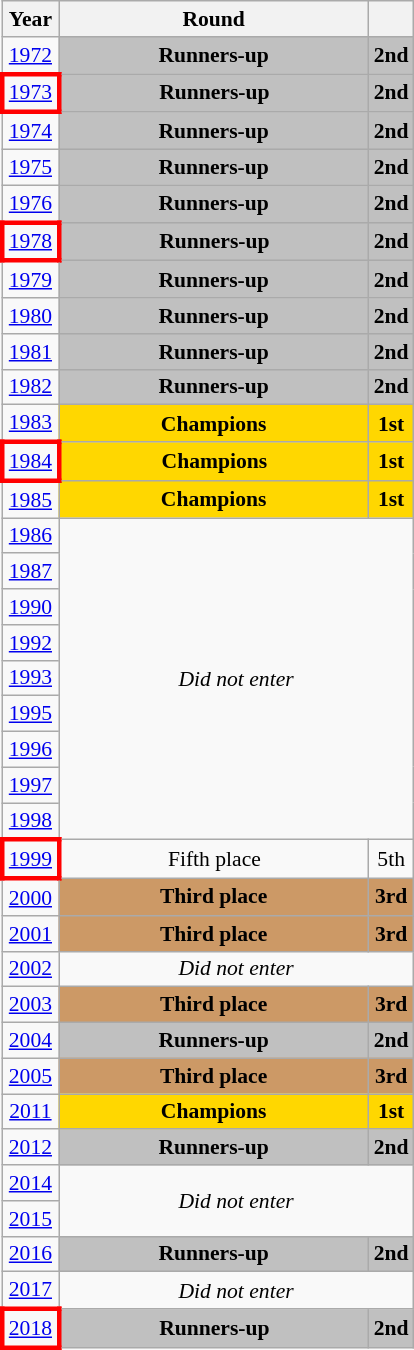<table class="wikitable" style="text-align: center; font-size:90%">
<tr>
<th>Year</th>
<th style="width:200px">Round</th>
<th></th>
</tr>
<tr>
<td><a href='#'>1972</a></td>
<td bgcolor=Silver><strong>Runners-up</strong></td>
<td bgcolor=Silver><strong>2nd</strong></td>
</tr>
<tr>
<td style="border: 3px solid red"><a href='#'>1973</a></td>
<td bgcolor=Silver><strong>Runners-up</strong></td>
<td bgcolor=Silver><strong>2nd</strong></td>
</tr>
<tr>
<td><a href='#'>1974</a></td>
<td bgcolor=Silver><strong>Runners-up</strong></td>
<td bgcolor=Silver><strong>2nd</strong></td>
</tr>
<tr>
<td><a href='#'>1975</a></td>
<td bgcolor=Silver><strong>Runners-up</strong></td>
<td bgcolor=Silver><strong>2nd</strong></td>
</tr>
<tr>
<td><a href='#'>1976</a></td>
<td bgcolor=Silver><strong>Runners-up</strong></td>
<td bgcolor=Silver><strong>2nd</strong></td>
</tr>
<tr>
<td style="border: 3px solid red"><a href='#'>1978</a></td>
<td bgcolor=Silver><strong>Runners-up</strong></td>
<td bgcolor=Silver><strong>2nd</strong></td>
</tr>
<tr>
<td><a href='#'>1979</a></td>
<td bgcolor=Silver><strong>Runners-up</strong></td>
<td bgcolor=Silver><strong>2nd</strong></td>
</tr>
<tr>
<td><a href='#'>1980</a></td>
<td bgcolor=Silver><strong>Runners-up</strong></td>
<td bgcolor=Silver><strong>2nd</strong></td>
</tr>
<tr>
<td><a href='#'>1981</a></td>
<td bgcolor=Silver><strong>Runners-up</strong></td>
<td bgcolor=Silver><strong>2nd</strong></td>
</tr>
<tr>
<td><a href='#'>1982</a></td>
<td bgcolor=Silver><strong>Runners-up</strong></td>
<td bgcolor=Silver><strong>2nd</strong></td>
</tr>
<tr>
<td><a href='#'>1983</a></td>
<td bgcolor=Gold><strong>Champions</strong></td>
<td bgcolor=Gold><strong>1st</strong></td>
</tr>
<tr>
<td style="border: 3px solid red"><a href='#'>1984</a></td>
<td bgcolor=Gold><strong>Champions</strong></td>
<td bgcolor=Gold><strong>1st</strong></td>
</tr>
<tr>
<td><a href='#'>1985</a></td>
<td bgcolor=Gold><strong>Champions</strong></td>
<td bgcolor=Gold><strong>1st</strong></td>
</tr>
<tr>
<td><a href='#'>1986</a></td>
<td colspan="2" rowspan="9"><em>Did not enter</em></td>
</tr>
<tr>
<td><a href='#'>1987</a></td>
</tr>
<tr>
<td><a href='#'>1990</a></td>
</tr>
<tr>
<td><a href='#'>1992</a></td>
</tr>
<tr>
<td><a href='#'>1993</a></td>
</tr>
<tr>
<td><a href='#'>1995</a></td>
</tr>
<tr>
<td><a href='#'>1996</a></td>
</tr>
<tr>
<td><a href='#'>1997</a></td>
</tr>
<tr>
<td><a href='#'>1998</a></td>
</tr>
<tr>
<td style="border: 3px solid red"><a href='#'>1999</a></td>
<td>Fifth place</td>
<td>5th</td>
</tr>
<tr>
<td><a href='#'>2000</a></td>
<td bgcolor="cc9966"><strong>Third place</strong></td>
<td bgcolor="cc9966"><strong>3rd</strong></td>
</tr>
<tr>
<td><a href='#'>2001</a></td>
<td bgcolor="cc9966"><strong>Third place</strong></td>
<td bgcolor="cc9966"><strong>3rd</strong></td>
</tr>
<tr>
<td><a href='#'>2002</a></td>
<td colspan="2"><em>Did not enter</em></td>
</tr>
<tr>
<td><a href='#'>2003</a></td>
<td bgcolor="cc9966"><strong>Third place</strong></td>
<td bgcolor="cc9966"><strong>3rd</strong></td>
</tr>
<tr>
<td><a href='#'>2004</a></td>
<td bgcolor=Silver><strong>Runners-up</strong></td>
<td bgcolor=Silver><strong>2nd</strong></td>
</tr>
<tr>
<td><a href='#'>2005</a></td>
<td bgcolor="cc9966"><strong>Third place</strong></td>
<td bgcolor="cc9966"><strong>3rd</strong></td>
</tr>
<tr>
<td><a href='#'>2011</a></td>
<td bgcolor=Gold><strong>Champions</strong></td>
<td bgcolor=Gold><strong>1st</strong></td>
</tr>
<tr>
<td><a href='#'>2012</a></td>
<td bgcolor=Silver><strong>Runners-up</strong></td>
<td bgcolor=Silver><strong>2nd</strong></td>
</tr>
<tr>
<td><a href='#'>2014</a></td>
<td colspan="2" rowspan="2"><em>Did not enter</em></td>
</tr>
<tr>
<td><a href='#'>2015</a></td>
</tr>
<tr>
<td><a href='#'>2016</a></td>
<td bgcolor=Silver><strong>Runners-up</strong></td>
<td bgcolor=Silver><strong>2nd</strong></td>
</tr>
<tr>
<td><a href='#'>2017</a></td>
<td colspan="2"><em>Did not enter</em></td>
</tr>
<tr>
<td style="border: 3px solid red"><a href='#'>2018</a></td>
<td bgcolor=Silver><strong>Runners-up</strong></td>
<td bgcolor=Silver><strong>2nd</strong></td>
</tr>
</table>
